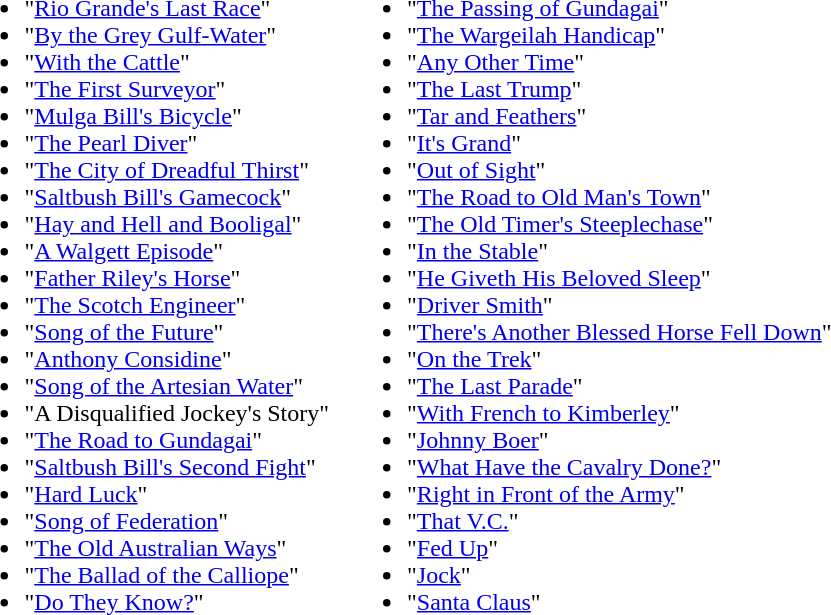<table border="0" cellpadding="5">
<tr ---->
<td valign="top"><br><ul><li>"<a href='#'>Rio Grande's Last Race</a>"</li><li>"<a href='#'>By the Grey Gulf-Water</a>"</li><li>"<a href='#'>With the Cattle</a>"</li><li>"<a href='#'>The First Surveyor</a>"</li><li>"<a href='#'>Mulga Bill's Bicycle</a>"</li><li>"<a href='#'>The Pearl Diver</a>"</li><li>"<a href='#'>The City of Dreadful Thirst</a>"</li><li>"<a href='#'>Saltbush Bill's Gamecock</a>"</li><li>"<a href='#'>Hay and Hell and Booligal</a>"</li><li>"<a href='#'>A Walgett Episode</a>"</li><li>"<a href='#'>Father Riley's Horse</a>"</li><li>"<a href='#'>The Scotch Engineer</a>"</li><li>"<a href='#'>Song of the Future</a>"</li><li>"<a href='#'>Anthony Considine</a>"</li><li>"<a href='#'>Song of the Artesian Water</a>"</li><li>"A Disqualified Jockey's Story"</li><li>"<a href='#'>The Road to Gundagai</a>"</li><li>"<a href='#'>Saltbush Bill's Second Fight</a>"</li><li>"<a href='#'>Hard Luck</a>"</li><li>"<a href='#'>Song of Federation</a>"</li><li>"<a href='#'>The Old Australian Ways</a>"</li><li>"<a href='#'>The Ballad of the Calliope</a>"</li><li>"<a href='#'>Do They Know?</a>"</li></ul></td>
<td valign="top"><br><ul><li>"<a href='#'>The Passing of Gundagai</a>"</li><li>"<a href='#'>The Wargeilah Handicap</a>"</li><li>"<a href='#'>Any Other Time</a>"</li><li>"<a href='#'>The Last Trump</a>"</li><li>"<a href='#'>Tar and Feathers</a>"</li><li>"<a href='#'>It's Grand</a>"</li><li>"<a href='#'>Out of Sight</a>"</li><li>"<a href='#'>The Road to Old Man's Town</a>"</li><li>"<a href='#'>The Old Timer's Steeplechase</a>"</li><li>"<a href='#'>In the Stable</a>"</li><li>"<a href='#'>He Giveth His Beloved Sleep</a>"</li><li>"<a href='#'>Driver Smith</a>"</li><li>"<a href='#'>There's Another Blessed Horse Fell Down</a>"</li><li>"<a href='#'>On the Trek</a>"</li><li>"<a href='#'>The Last Parade</a>"</li><li>"<a href='#'>With French to Kimberley</a>"</li><li>"<a href='#'>Johnny Boer</a>"</li><li>"<a href='#'>What Have the Cavalry Done?</a>"</li><li>"<a href='#'>Right in Front of the Army</a>"</li><li>"<a href='#'>That V.C.</a>"</li><li>"<a href='#'>Fed Up</a>"</li><li>"<a href='#'>Jock</a>"</li><li>"<a href='#'>Santa Claus</a>"</li></ul></td>
</tr>
</table>
